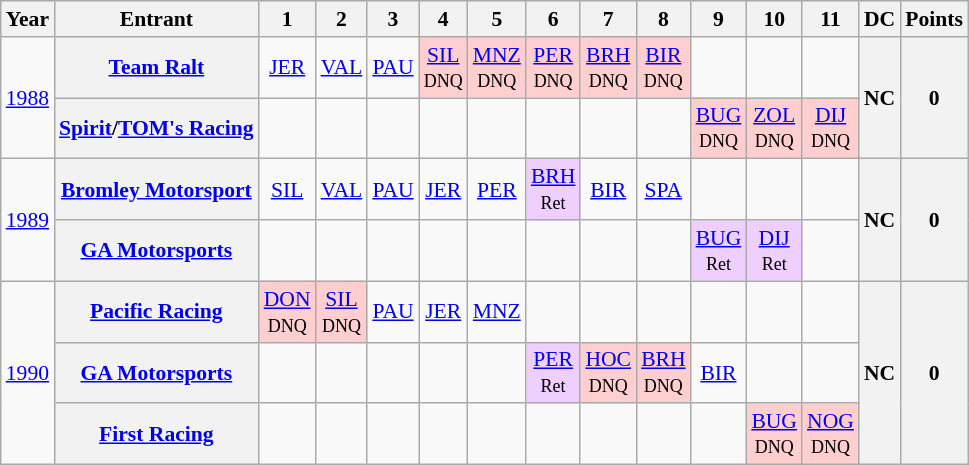<table class="wikitable" style="text-align:center; font-size:90%">
<tr>
<th>Year</th>
<th>Entrant</th>
<th>1</th>
<th>2</th>
<th>3</th>
<th>4</th>
<th>5</th>
<th>6</th>
<th>7</th>
<th>8</th>
<th>9</th>
<th>10</th>
<th>11</th>
<th>DC</th>
<th>Points</th>
</tr>
<tr>
<td rowspan=2><a href='#'>1988</a></td>
<th><a href='#'>Team Ralt</a></th>
<td><a href='#'>JER</a><br><small></small></td>
<td><a href='#'>VAL</a><br><small></small></td>
<td><a href='#'>PAU</a><br><small></small></td>
<td style="background:#FFCFCF;"><a href='#'>SIL</a><br><small>DNQ</small></td>
<td style="background:#FFCFCF;"><a href='#'>MNZ</a><br><small>DNQ</small></td>
<td style="background:#FFCFCF;"><a href='#'>PER</a><br><small>DNQ</small></td>
<td style="background:#FFCFCF;"><a href='#'>BRH</a><br><small>DNQ</small></td>
<td style="background:#FFCFCF;"><a href='#'>BIR</a><br><small>DNQ</small></td>
<td></td>
<td></td>
<td></td>
<th rowspan=2>NC</th>
<th rowspan=2>0</th>
</tr>
<tr>
<th><a href='#'>Spirit</a>/<a href='#'>TOM's Racing</a></th>
<td></td>
<td></td>
<td></td>
<td></td>
<td></td>
<td></td>
<td></td>
<td></td>
<td style="background:#FFCFCF;"><a href='#'>BUG</a><br><small>DNQ</small></td>
<td style="background:#FFCFCF;"><a href='#'>ZOL</a><br><small>DNQ</small></td>
<td style="background:#FFCFCF;"><a href='#'>DIJ</a><br><small>DNQ</small></td>
</tr>
<tr>
<td rowspan=2><a href='#'>1989</a></td>
<th><a href='#'>Bromley Motorsport</a></th>
<td><a href='#'>SIL</a><br><small></small></td>
<td><a href='#'>VAL</a><br><small></small></td>
<td><a href='#'>PAU</a><br><small></small></td>
<td><a href='#'>JER</a><br><small></small></td>
<td><a href='#'>PER</a><br><small></small></td>
<td style="background:#EFCFFF;"><a href='#'>BRH</a><br><small>Ret</small></td>
<td><a href='#'>BIR</a><br><small></small></td>
<td><a href='#'>SPA</a><br><small></small></td>
<td></td>
<td></td>
<td></td>
<th rowspan=2>NC</th>
<th rowspan=2>0</th>
</tr>
<tr>
<th><a href='#'>GA Motorsports</a></th>
<td></td>
<td></td>
<td></td>
<td></td>
<td></td>
<td></td>
<td></td>
<td></td>
<td style="background:#EFCFFF;"><a href='#'>BUG</a><br><small>Ret</small></td>
<td style="background:#EFCFFF;"><a href='#'>DIJ</a><br><small>Ret</small></td>
<td></td>
</tr>
<tr>
<td rowspan=3><a href='#'>1990</a></td>
<th><a href='#'>Pacific Racing</a></th>
<td style="background:#FFCFCF;"><a href='#'>DON</a><br><small>DNQ</small></td>
<td style="background:#FFCFCF;"><a href='#'>SIL</a><br><small>DNQ</small></td>
<td><a href='#'>PAU</a><br><small></small></td>
<td><a href='#'>JER</a><br><small></small></td>
<td><a href='#'>MNZ</a><br><small></small></td>
<td></td>
<td></td>
<td></td>
<td></td>
<td></td>
<td></td>
<th rowspan=3>NC</th>
<th rowspan=3>0</th>
</tr>
<tr>
<th><a href='#'>GA Motorsports</a></th>
<td></td>
<td></td>
<td></td>
<td></td>
<td></td>
<td style="background:#EFCFFF;"><a href='#'>PER</a><br><small>Ret</small></td>
<td style="background:#FFCFCF;"><a href='#'>HOC</a><br><small>DNQ</small></td>
<td style="background:#FFCFCF;"><a href='#'>BRH</a><br><small>DNQ</small></td>
<td><a href='#'>BIR</a><br><small></small></td>
<td></td>
<td></td>
</tr>
<tr>
<th><a href='#'>First Racing</a></th>
<td></td>
<td></td>
<td></td>
<td></td>
<td></td>
<td></td>
<td></td>
<td></td>
<td></td>
<td style="background:#FFCFCF;"><a href='#'>BUG</a><br><small>DNQ</small></td>
<td style="background:#FFCFCF;"><a href='#'>NOG</a><br><small>DNQ</small></td>
</tr>
</table>
